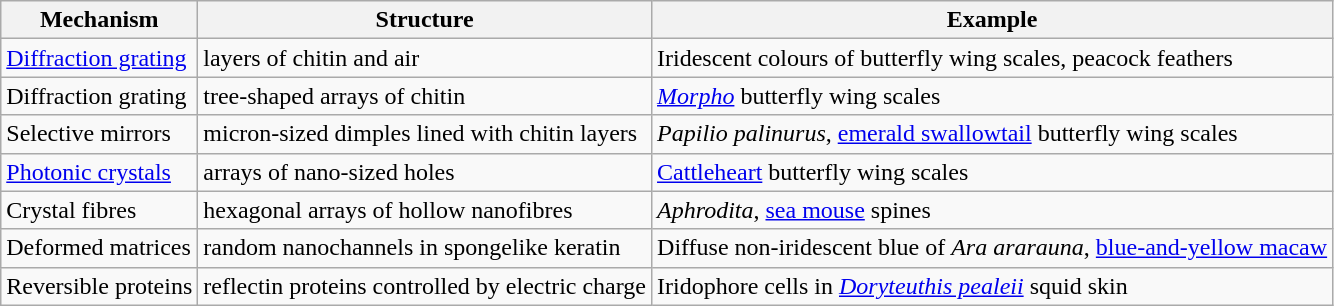<table class="wikitable">
<tr>
<th>Mechanism</th>
<th>Structure</th>
<th>Example</th>
</tr>
<tr>
<td><a href='#'>Diffraction grating</a></td>
<td>layers of chitin and air</td>
<td>Iridescent colours of butterfly wing scales, peacock feathers</td>
</tr>
<tr>
<td>Diffraction grating</td>
<td>tree-shaped arrays of chitin</td>
<td><em><a href='#'>Morpho</a></em> butterfly wing scales</td>
</tr>
<tr>
<td>Selective mirrors</td>
<td>micron-sized dimples lined with chitin layers</td>
<td><em>Papilio palinurus</em>, <a href='#'>emerald swallowtail</a> butterfly wing scales</td>
</tr>
<tr>
<td><a href='#'>Photonic crystals</a></td>
<td>arrays of nano-sized holes</td>
<td><a href='#'>Cattleheart</a> butterfly wing scales</td>
</tr>
<tr>
<td>Crystal fibres</td>
<td>hexagonal arrays of hollow nanofibres</td>
<td><em>Aphrodita</em>, <a href='#'>sea mouse</a> spines</td>
</tr>
<tr>
<td>Deformed matrices</td>
<td>random nanochannels in spongelike keratin</td>
<td>Diffuse non-iridescent blue of <em>Ara ararauna</em>, <a href='#'>blue-and-yellow macaw</a></td>
</tr>
<tr>
<td>Reversible proteins</td>
<td>reflectin proteins controlled by electric charge</td>
<td>Iridophore cells in <em><a href='#'>Doryteuthis pealeii</a></em> squid skin</td>
</tr>
</table>
